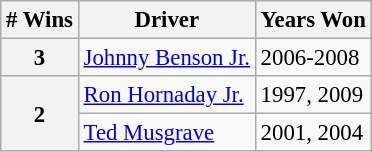<table class="wikitable" style="font-size: 95%;">
<tr>
<th># Wins</th>
<th>Driver</th>
<th>Years Won</th>
</tr>
<tr>
<th>3</th>
<td><a href='#'>Johnny Benson Jr.</a></td>
<td>2006-2008</td>
</tr>
<tr>
<th rowspan=2>2</th>
<td><a href='#'>Ron Hornaday Jr.</a></td>
<td>1997, 2009</td>
</tr>
<tr>
<td><a href='#'>Ted Musgrave</a></td>
<td>2001, 2004</td>
</tr>
</table>
